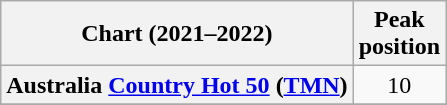<table class="wikitable sortable plainrowheaders" style="text-align:center">
<tr>
<th scope="col">Chart (2021–2022)</th>
<th scope="col">Peak<br>position</th>
</tr>
<tr>
<th scope="row">Australia <a href='#'>Country Hot 50</a> (<a href='#'>TMN</a>)</th>
<td>10</td>
</tr>
<tr>
</tr>
<tr>
</tr>
<tr>
</tr>
<tr>
</tr>
<tr>
</tr>
</table>
